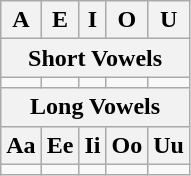<table class="wikitable" style="text-align:center;">
<tr>
<th>A</th>
<th>E</th>
<th>I</th>
<th>O</th>
<th>U</th>
</tr>
<tr>
<th colspan="5">Short Vowels</th>
</tr>
<tr dir="rtl">
<td><span></span></td>
<td><span></span></td>
<td><span></span></td>
<td><span></span></td>
<td><span></span></td>
</tr>
<tr>
<th colspan="5">Long Vowels</th>
</tr>
<tr>
<th>Aa</th>
<th>Ee</th>
<th>Ii</th>
<th>Oo</th>
<th>Uu</th>
</tr>
<tr dir="rtl">
<td><span></span></td>
<td><span></span></td>
<td><span></span></td>
<td><span></span></td>
<td><span></span></td>
</tr>
</table>
